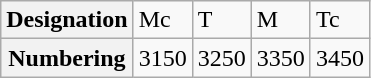<table class="wikitable">
<tr>
<th>Designation</th>
<td>Mc</td>
<td>T</td>
<td>M</td>
<td>Tc</td>
</tr>
<tr>
<th>Numbering</th>
<td>3150</td>
<td>3250</td>
<td>3350</td>
<td>3450</td>
</tr>
</table>
